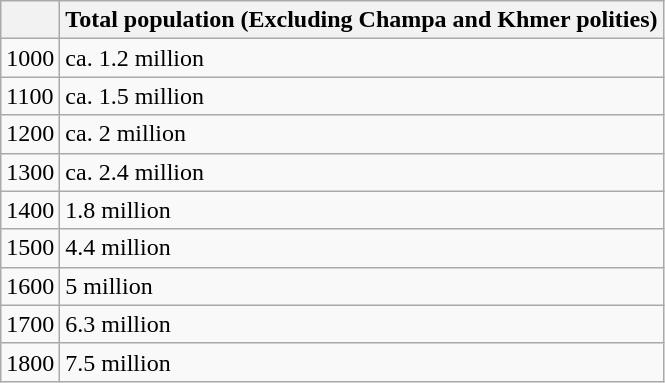<table class="wikitable">
<tr>
<th></th>
<th>Total population (Excluding Champa and Khmer polities)</th>
</tr>
<tr>
<td>1000</td>
<td>ca. 1.2 million</td>
</tr>
<tr>
<td>1100</td>
<td>ca. 1.5 million</td>
</tr>
<tr>
<td>1200</td>
<td>ca. 2 million</td>
</tr>
<tr>
<td>1300</td>
<td>ca. 2.4 million</td>
</tr>
<tr>
<td>1400</td>
<td>1.8 million</td>
</tr>
<tr>
<td>1500</td>
<td>4.4 million</td>
</tr>
<tr>
<td>1600</td>
<td>5 million</td>
</tr>
<tr>
<td>1700</td>
<td>6.3 million</td>
</tr>
<tr>
<td>1800</td>
<td>7.5 million</td>
</tr>
</table>
